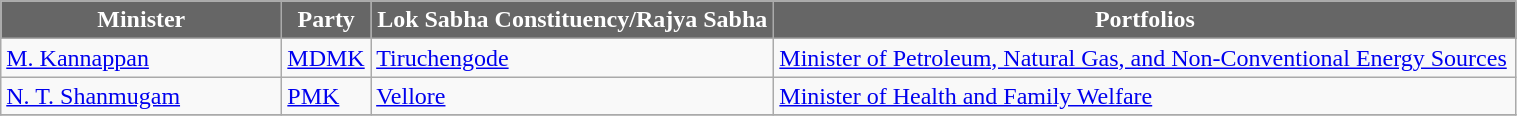<table class="wikitable" width="80%" style="font-size: x-big;">
<tr>
<th style="background-color:#666666; color:white; width:180px">Minister</th>
<th style="background-color:#666666; color:white">Party</th>
<th style="background-color:#666666; color:white">Lok Sabha Constituency/Rajya Sabha</th>
<th style="background-color:#666666; color:white">Portfolios</th>
</tr>
<tr -->
<td><a href='#'>M. Kannappan</a></td>
<td><a href='#'>MDMK</a></td>
<td><a href='#'>Tiruchengode</a></td>
<td><a href='#'>Minister of Petroleum, Natural Gas, and Non-Conventional Energy Sources</a></td>
</tr>
<tr -->
<td><a href='#'>N. T. Shanmugam</a></td>
<td><a href='#'>PMK</a></td>
<td><a href='#'>Vellore</a></td>
<td><a href='#'>Minister of Health and Family Welfare</a></td>
</tr>
<tr -->
</tr>
</table>
